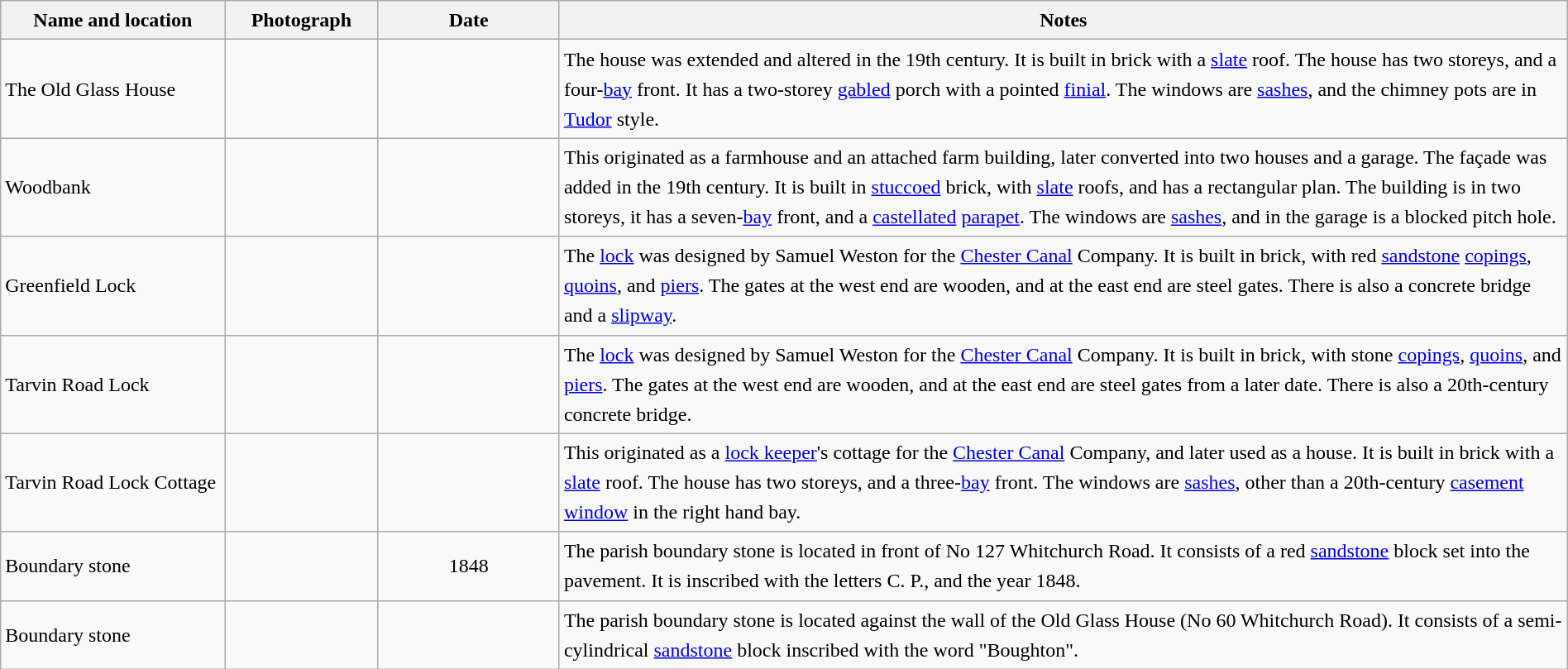<table class="wikitable sortable plainrowheaders" style="width:100%;border:0px;text-align:left;line-height:150%;">
<tr>
<th scope="col"  style="width:150px">Name and location</th>
<th scope="col"  style="width:100px" class="unsortable">Photograph</th>
<th scope="col"  style="width:120px">Date</th>
<th scope="col"  style="width:700px" class="unsortable">Notes</th>
</tr>
<tr>
<td>The Old Glass House<br><small></small></td>
<td></td>
<td align="center"></td>
<td>The house was extended and altered in the 19th century.  It is built in brick with a <a href='#'>slate</a> roof.  The house has two storeys, and a four-<a href='#'>bay</a> front.  It has a two-storey <a href='#'>gabled</a> porch with a pointed <a href='#'>finial</a>.  The windows are <a href='#'>sashes</a>, and the chimney pots are in <a href='#'>Tudor</a> style.</td>
</tr>
<tr>
<td>Woodbank<br><small></small></td>
<td></td>
<td align="center"></td>
<td>This originated as a farmhouse and an attached farm building, later converted into two houses and a garage.  The façade was added in the 19th century.  It is built in <a href='#'>stuccoed</a> brick, with <a href='#'>slate</a> roofs, and has a rectangular plan.  The building is in two storeys, it has a seven-<a href='#'>bay</a> front, and a <a href='#'>castellated</a> <a href='#'>parapet</a>.  The windows are <a href='#'>sashes</a>, and in the garage is a blocked pitch hole.</td>
</tr>
<tr>
<td>Greenfield Lock<br><small></small></td>
<td></td>
<td align="center"></td>
<td>The <a href='#'>lock</a> was designed by Samuel Weston for the <a href='#'>Chester Canal</a> Company.  It is built in brick, with red <a href='#'>sandstone</a> <a href='#'>copings</a>, <a href='#'>quoins</a>, and <a href='#'>piers</a>.  The gates at the west end are wooden, and at the east end are steel gates.  There is also a concrete bridge and a <a href='#'>slipway</a>.</td>
</tr>
<tr>
<td>Tarvin Road Lock<br><small></small></td>
<td></td>
<td align="center"></td>
<td>The <a href='#'>lock</a> was designed by Samuel Weston for the <a href='#'>Chester Canal</a> Company.  It is built in brick, with stone <a href='#'>copings</a>, <a href='#'>quoins</a>, and <a href='#'>piers</a>.  The gates at the west end are wooden, and at the east end are steel gates from a later date.  There is also a 20th-century concrete bridge.</td>
</tr>
<tr>
<td>Tarvin Road Lock Cottage<br><small></small></td>
<td></td>
<td align="center"></td>
<td>This originated as a <a href='#'>lock keeper</a>'s cottage for the <a href='#'>Chester Canal</a> Company, and later used as a house.  It is built in brick with a <a href='#'>slate</a> roof.  The house has two storeys, and a three-<a href='#'>bay</a> front.  The windows are <a href='#'>sashes</a>, other than a 20th-century <a href='#'>casement window</a> in the right hand bay.</td>
</tr>
<tr>
<td>Boundary stone<br><small></small></td>
<td></td>
<td align="center">1848</td>
<td>The parish boundary stone is located in front of No 127 Whitchurch Road.  It consists of a red <a href='#'>sandstone</a> block set into the pavement.  It is inscribed with the letters C. P., and the year 1848.</td>
</tr>
<tr>
<td>Boundary stone<br><small></small></td>
<td></td>
<td align="center"></td>
<td>The parish boundary stone is located against the wall of the Old Glass House (No 60 Whitchurch Road).  It consists of a semi-cylindrical <a href='#'>sandstone</a> block inscribed with the word "Boughton".</td>
</tr>
<tr>
</tr>
</table>
